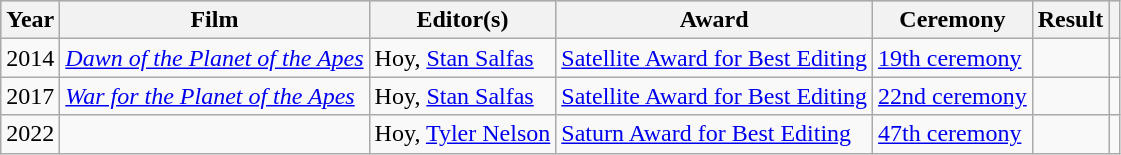<table class="wikitable sortable">
<tr style="background:#ccc; text-align:center;">
<th scope="col" class="unsortable">Year</th>
<th scope="col" class="unsortable">Film</th>
<th scope="col" class="unsortable">Editor(s)</th>
<th scope="col" class="unsortable">Award</th>
<th scope="col" class="unsortable">Ceremony</th>
<th scope="col" class="unsortable">Result</th>
<th scope="col" class="unsortable"></th>
</tr>
<tr>
<td>2014</td>
<td><em><a href='#'>Dawn of the Planet of the Apes</a></em></td>
<td>Hoy, <a href='#'>Stan Salfas</a></td>
<td><a href='#'>Satellite Award for Best Editing</a></td>
<td><a href='#'>19th ceremony</a></td>
<td></td>
<td style="text-align:center;"></td>
</tr>
<tr>
<td>2017</td>
<td><em><a href='#'>War for the Planet of the Apes</a></em></td>
<td>Hoy, <a href='#'>Stan Salfas</a></td>
<td><a href='#'>Satellite Award for Best Editing</a></td>
<td><a href='#'>22nd ceremony</a></td>
<td></td>
<td style="text-align:center;"></td>
</tr>
<tr>
<td>2022</td>
<td><em></em></td>
<td>Hoy, <a href='#'>Tyler Nelson</a></td>
<td><a href='#'>Saturn Award for Best Editing</a></td>
<td><a href='#'>47th ceremony</a></td>
<td></td>
<td style="text-align:center;"></td>
</tr>
</table>
